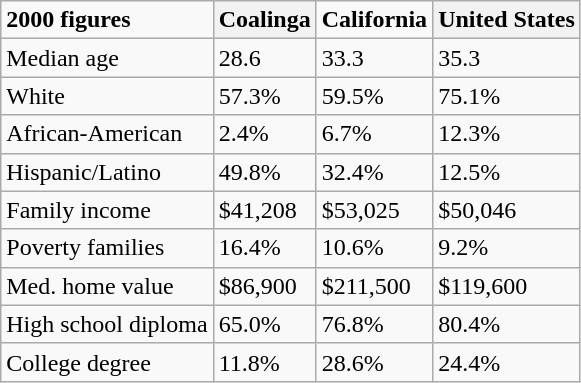<table class="wikitable">
<tr>
<td><strong>2000 figures</strong></td>
<th>Coalinga</th>
<td><strong>California</strong></td>
<th>United States</th>
</tr>
<tr>
<td>Median age</td>
<td>28.6</td>
<td>33.3</td>
<td>35.3</td>
</tr>
<tr>
<td>White</td>
<td>57.3%</td>
<td>59.5%</td>
<td>75.1%</td>
</tr>
<tr>
<td>African-American</td>
<td>2.4%</td>
<td>6.7%</td>
<td>12.3%</td>
</tr>
<tr>
<td>Hispanic/Latino</td>
<td>49.8%</td>
<td>32.4%</td>
<td>12.5%</td>
</tr>
<tr>
<td>Family income</td>
<td>$41,208</td>
<td>$53,025</td>
<td>$50,046</td>
</tr>
<tr>
<td>Poverty families</td>
<td>16.4%</td>
<td>10.6%</td>
<td>9.2%</td>
</tr>
<tr>
<td>Med. home value</td>
<td>$86,900</td>
<td>$211,500</td>
<td>$119,600</td>
</tr>
<tr>
<td>High school diploma</td>
<td>65.0%</td>
<td>76.8%</td>
<td>80.4%</td>
</tr>
<tr>
<td>College degree</td>
<td>11.8%</td>
<td>28.6%</td>
<td>24.4%</td>
</tr>
</table>
